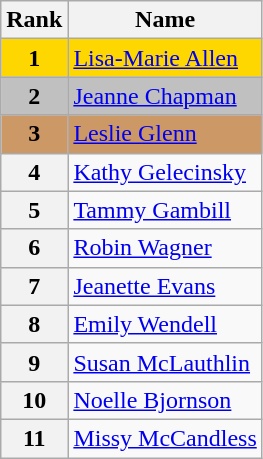<table class="wikitable">
<tr>
<th>Rank</th>
<th>Name</th>
</tr>
<tr bgcolor="gold">
<td align="center"><strong>1</strong></td>
<td><a href='#'>Lisa-Marie Allen</a></td>
</tr>
<tr bgcolor="silver">
<td align="center"><strong>2</strong></td>
<td><a href='#'>Jeanne Chapman</a></td>
</tr>
<tr bgcolor="cc9966">
<td align="center"><strong>3</strong></td>
<td><a href='#'>Leslie Glenn</a></td>
</tr>
<tr>
<th>4</th>
<td><a href='#'>Kathy Gelecinsky</a></td>
</tr>
<tr>
<th>5</th>
<td><a href='#'>Tammy Gambill</a></td>
</tr>
<tr>
<th>6</th>
<td><a href='#'>Robin Wagner</a></td>
</tr>
<tr>
<th>7</th>
<td><a href='#'>Jeanette Evans</a></td>
</tr>
<tr>
<th>8</th>
<td><a href='#'>Emily Wendell</a></td>
</tr>
<tr>
<th>9</th>
<td><a href='#'>Susan McLauthlin</a></td>
</tr>
<tr>
<th>10</th>
<td><a href='#'>Noelle Bjornson</a></td>
</tr>
<tr>
<th>11</th>
<td><a href='#'>Missy McCandless</a></td>
</tr>
</table>
